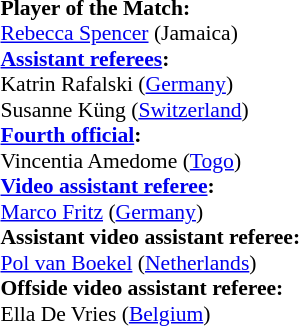<table style="width:100%; font-size:90%;">
<tr>
<td><br><strong>Player of the Match:</strong>
<br><a href='#'>Rebecca Spencer</a> (Jamaica)<br><strong><a href='#'>Assistant referees</a>:</strong>
<br>Katrin Rafalski (<a href='#'>Germany</a>)
<br>Susanne Küng (<a href='#'>Switzerland</a>)
<br><strong><a href='#'>Fourth official</a>:</strong>
<br>Vincentia Amedome (<a href='#'>Togo</a>)
<br><strong><a href='#'>Video assistant referee</a>:</strong>
<br><a href='#'>Marco Fritz</a> (<a href='#'>Germany</a>)
<br><strong>Assistant video assistant referee:</strong>
<br><a href='#'>Pol van Boekel</a> (<a href='#'>Netherlands</a>)
<br><strong>Offside video assistant referee:</strong>
<br>Ella De Vries (<a href='#'>Belgium</a>)</td>
</tr>
</table>
